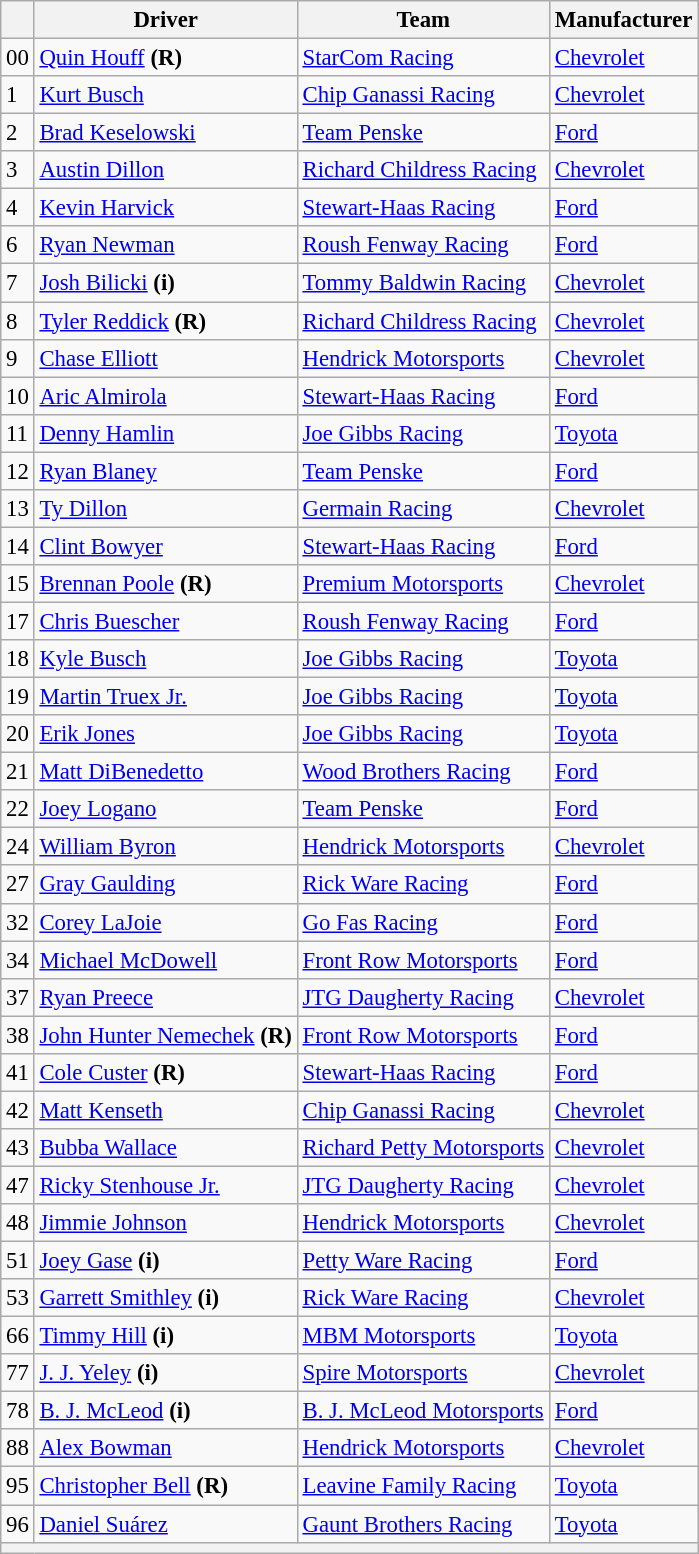<table class="wikitable" style="font-size:95%">
<tr>
<th></th>
<th>Driver</th>
<th>Team</th>
<th>Manufacturer</th>
</tr>
<tr>
<td>00</td>
<td><a href='#'>Quin Houff</a> <strong>(R)</strong></td>
<td><a href='#'>StarCom Racing</a></td>
<td><a href='#'>Chevrolet</a></td>
</tr>
<tr>
<td>1</td>
<td><a href='#'>Kurt Busch</a></td>
<td><a href='#'>Chip Ganassi Racing</a></td>
<td><a href='#'>Chevrolet</a></td>
</tr>
<tr>
<td>2</td>
<td><a href='#'>Brad Keselowski</a></td>
<td><a href='#'>Team Penske</a></td>
<td><a href='#'>Ford</a></td>
</tr>
<tr>
<td>3</td>
<td><a href='#'>Austin Dillon</a></td>
<td><a href='#'>Richard Childress Racing</a></td>
<td><a href='#'>Chevrolet</a></td>
</tr>
<tr>
<td>4</td>
<td><a href='#'>Kevin Harvick</a></td>
<td><a href='#'>Stewart-Haas Racing</a></td>
<td><a href='#'>Ford</a></td>
</tr>
<tr>
<td>6</td>
<td><a href='#'>Ryan Newman</a></td>
<td><a href='#'>Roush Fenway Racing</a></td>
<td><a href='#'>Ford</a></td>
</tr>
<tr>
<td>7</td>
<td><a href='#'>Josh Bilicki</a> <strong>(i)</strong></td>
<td><a href='#'>Tommy Baldwin Racing</a></td>
<td><a href='#'>Chevrolet</a></td>
</tr>
<tr>
<td>8</td>
<td><a href='#'>Tyler Reddick</a> <strong>(R)</strong></td>
<td><a href='#'>Richard Childress Racing</a></td>
<td><a href='#'>Chevrolet</a></td>
</tr>
<tr>
<td>9</td>
<td><a href='#'>Chase Elliott</a></td>
<td><a href='#'>Hendrick Motorsports</a></td>
<td><a href='#'>Chevrolet</a></td>
</tr>
<tr>
<td>10</td>
<td><a href='#'>Aric Almirola</a></td>
<td><a href='#'>Stewart-Haas Racing</a></td>
<td><a href='#'>Ford</a></td>
</tr>
<tr>
<td>11</td>
<td><a href='#'>Denny Hamlin</a></td>
<td><a href='#'>Joe Gibbs Racing</a></td>
<td><a href='#'>Toyota</a></td>
</tr>
<tr>
<td>12</td>
<td><a href='#'>Ryan Blaney</a></td>
<td><a href='#'>Team Penske</a></td>
<td><a href='#'>Ford</a></td>
</tr>
<tr>
<td>13</td>
<td><a href='#'>Ty Dillon</a></td>
<td><a href='#'>Germain Racing</a></td>
<td><a href='#'>Chevrolet</a></td>
</tr>
<tr>
<td>14</td>
<td><a href='#'>Clint Bowyer</a></td>
<td><a href='#'>Stewart-Haas Racing</a></td>
<td><a href='#'>Ford</a></td>
</tr>
<tr>
<td>15</td>
<td><a href='#'>Brennan Poole</a> <strong>(R)</strong></td>
<td><a href='#'>Premium Motorsports</a></td>
<td><a href='#'>Chevrolet</a></td>
</tr>
<tr>
<td>17</td>
<td><a href='#'>Chris Buescher</a></td>
<td><a href='#'>Roush Fenway Racing</a></td>
<td><a href='#'>Ford</a></td>
</tr>
<tr>
<td>18</td>
<td><a href='#'>Kyle Busch</a></td>
<td><a href='#'>Joe Gibbs Racing</a></td>
<td><a href='#'>Toyota</a></td>
</tr>
<tr>
<td>19</td>
<td><a href='#'>Martin Truex Jr.</a></td>
<td><a href='#'>Joe Gibbs Racing</a></td>
<td><a href='#'>Toyota</a></td>
</tr>
<tr>
<td>20</td>
<td><a href='#'>Erik Jones</a></td>
<td><a href='#'>Joe Gibbs Racing</a></td>
<td><a href='#'>Toyota</a></td>
</tr>
<tr>
<td>21</td>
<td><a href='#'>Matt DiBenedetto</a></td>
<td><a href='#'>Wood Brothers Racing</a></td>
<td><a href='#'>Ford</a></td>
</tr>
<tr>
<td>22</td>
<td><a href='#'>Joey Logano</a></td>
<td><a href='#'>Team Penske</a></td>
<td><a href='#'>Ford</a></td>
</tr>
<tr>
<td>24</td>
<td><a href='#'>William Byron</a></td>
<td><a href='#'>Hendrick Motorsports</a></td>
<td><a href='#'>Chevrolet</a></td>
</tr>
<tr>
<td>27</td>
<td><a href='#'>Gray Gaulding</a></td>
<td><a href='#'>Rick Ware Racing</a></td>
<td><a href='#'>Ford</a></td>
</tr>
<tr>
<td>32</td>
<td><a href='#'>Corey LaJoie</a></td>
<td><a href='#'>Go Fas Racing</a></td>
<td><a href='#'>Ford</a></td>
</tr>
<tr>
<td>34</td>
<td><a href='#'>Michael McDowell</a></td>
<td><a href='#'>Front Row Motorsports</a></td>
<td><a href='#'>Ford</a></td>
</tr>
<tr>
<td>37</td>
<td><a href='#'>Ryan Preece</a></td>
<td><a href='#'>JTG Daugherty Racing</a></td>
<td><a href='#'>Chevrolet</a></td>
</tr>
<tr>
<td>38</td>
<td><a href='#'>John Hunter Nemechek</a> <strong>(R)</strong></td>
<td><a href='#'>Front Row Motorsports</a></td>
<td><a href='#'>Ford</a></td>
</tr>
<tr>
<td>41</td>
<td><a href='#'>Cole Custer</a> <strong>(R)</strong></td>
<td><a href='#'>Stewart-Haas Racing</a></td>
<td><a href='#'>Ford</a></td>
</tr>
<tr>
<td>42</td>
<td><a href='#'>Matt Kenseth</a></td>
<td><a href='#'>Chip Ganassi Racing</a></td>
<td><a href='#'>Chevrolet</a></td>
</tr>
<tr>
<td>43</td>
<td><a href='#'>Bubba Wallace</a></td>
<td><a href='#'>Richard Petty Motorsports</a></td>
<td><a href='#'>Chevrolet</a></td>
</tr>
<tr>
<td>47</td>
<td><a href='#'>Ricky Stenhouse Jr.</a></td>
<td><a href='#'>JTG Daugherty Racing</a></td>
<td><a href='#'>Chevrolet</a></td>
</tr>
<tr>
<td>48</td>
<td><a href='#'>Jimmie Johnson</a></td>
<td><a href='#'>Hendrick Motorsports</a></td>
<td><a href='#'>Chevrolet</a></td>
</tr>
<tr>
<td>51</td>
<td><a href='#'>Joey Gase</a> <strong>(i)</strong></td>
<td><a href='#'>Petty Ware Racing</a></td>
<td><a href='#'>Ford</a></td>
</tr>
<tr>
<td>53</td>
<td><a href='#'>Garrett Smithley</a> <strong>(i)</strong></td>
<td><a href='#'>Rick Ware Racing</a></td>
<td><a href='#'>Chevrolet</a></td>
</tr>
<tr>
<td>66</td>
<td><a href='#'>Timmy Hill</a> <strong>(i)</strong></td>
<td><a href='#'>MBM Motorsports</a></td>
<td><a href='#'>Toyota</a></td>
</tr>
<tr>
<td>77</td>
<td><a href='#'>J. J. Yeley</a> <strong>(i)</strong></td>
<td><a href='#'>Spire Motorsports</a></td>
<td><a href='#'>Chevrolet</a></td>
</tr>
<tr>
<td>78</td>
<td><a href='#'>B. J. McLeod</a> <strong>(i)</strong></td>
<td><a href='#'>B. J. McLeod Motorsports</a></td>
<td><a href='#'>Ford</a></td>
</tr>
<tr>
<td>88</td>
<td><a href='#'>Alex Bowman</a></td>
<td><a href='#'>Hendrick Motorsports</a></td>
<td><a href='#'>Chevrolet</a></td>
</tr>
<tr>
<td>95</td>
<td><a href='#'>Christopher Bell</a> <strong>(R)</strong></td>
<td><a href='#'>Leavine Family Racing</a></td>
<td><a href='#'>Toyota</a></td>
</tr>
<tr>
<td>96</td>
<td><a href='#'>Daniel Suárez</a></td>
<td><a href='#'>Gaunt Brothers Racing</a></td>
<td><a href='#'>Toyota</a></td>
</tr>
<tr>
<th colspan="4"></th>
</tr>
</table>
